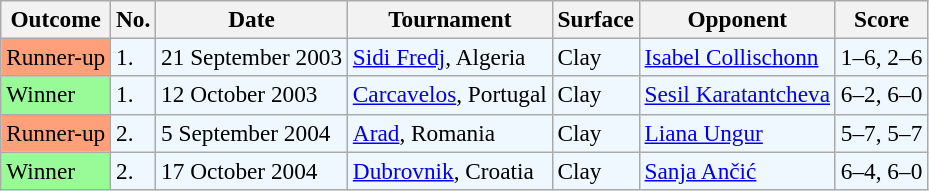<table class="sortable wikitable" style="font-size:97%;">
<tr>
<th>Outcome</th>
<th>No.</th>
<th>Date</th>
<th>Tournament</th>
<th>Surface</th>
<th>Opponent</th>
<th>Score</th>
</tr>
<tr style="background:#f0f8ff;">
<td bgcolor=#FFA07A>Runner-up</td>
<td>1.</td>
<td>21 September 2003</td>
<td><a href='#'>Sidi Fredj</a>, Algeria</td>
<td>Clay</td>
<td> <a href='#'>Isabel Collischonn</a></td>
<td>1–6, 2–6</td>
</tr>
<tr style="background:#f0f8ff;">
<td style="background:#98fb98;">Winner</td>
<td>1.</td>
<td>12 October 2003</td>
<td><a href='#'>Carcavelos</a>, Portugal</td>
<td>Clay</td>
<td> <a href='#'>Sesil Karatantcheva</a></td>
<td>6–2, 6–0</td>
</tr>
<tr bgcolor="#f0f8ff">
<td bgcolor=#FFA07A>Runner-up</td>
<td>2.</td>
<td>5 September 2004</td>
<td><a href='#'>Arad</a>, Romania</td>
<td>Clay</td>
<td> <a href='#'>Liana Ungur</a></td>
<td>5–7, 5–7</td>
</tr>
<tr style="background:#f0f8ff;">
<td style="background:#98fb98;">Winner</td>
<td>2.</td>
<td>17 October 2004</td>
<td><a href='#'>Dubrovnik</a>, Croatia</td>
<td>Clay</td>
<td> <a href='#'>Sanja Ančić</a></td>
<td>6–4, 6–0</td>
</tr>
</table>
